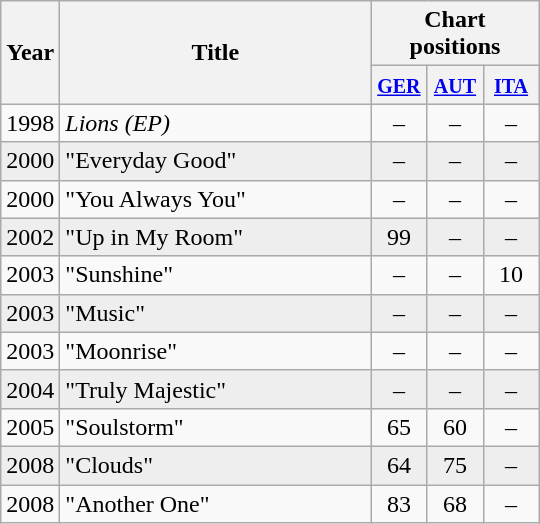<table class="wikitable">
<tr ">
<th style="width:25px;" rowspan="2">Year</th>
<th style="width:200px;" rowspan="2">Title</th>
<th colspan="3">Chart positions</th>
</tr>
<tr style="background:#ddd;">
<th style="width:30px;"><small><a href='#'>GER</a> <br></small></th>
<th style="width:30px;"><small><a href='#'>AUT</a> <br></small></th>
<th style="width:30px;"><small><a href='#'>ITA</a> <br></small></th>
</tr>
<tr>
<td>1998</td>
<td><em>Lions (EP)</em></td>
<td style="text-align:center;">–</td>
<td style="text-align:center;">–</td>
<td style="text-align:center;">–</td>
</tr>
<tr style="background:#eee;">
<td>2000</td>
<td>"Everyday Good"</td>
<td style="text-align:center;">–</td>
<td style="text-align:center;">–</td>
<td style="text-align:center;">–</td>
</tr>
<tr>
<td>2000</td>
<td>"You Always You"</td>
<td style="text-align:center;">–</td>
<td style="text-align:center;">–</td>
<td style="text-align:center;">–</td>
</tr>
<tr style="background:#eee;">
<td>2002</td>
<td>"Up in My Room"</td>
<td style="text-align:center;">99</td>
<td style="text-align:center;">–</td>
<td style="text-align:center;">–</td>
</tr>
<tr>
<td>2003</td>
<td>"Sunshine"</td>
<td style="text-align:center;">–</td>
<td style="text-align:center;">–</td>
<td style="text-align:center;">10</td>
</tr>
<tr style="background:#eee;">
<td>2003</td>
<td>"Music"</td>
<td style="text-align:center;">–</td>
<td style="text-align:center;">–</td>
<td style="text-align:center;">–</td>
</tr>
<tr>
<td>2003</td>
<td>"Moonrise"</td>
<td style="text-align:center;">–</td>
<td style="text-align:center;">–</td>
<td style="text-align:center;">–</td>
</tr>
<tr style="background:#eee;">
<td>2004</td>
<td>"Truly Majestic"</td>
<td style="text-align:center;">–</td>
<td style="text-align:center;">–</td>
<td style="text-align:center;">–</td>
</tr>
<tr>
<td>2005</td>
<td>"Soulstorm"</td>
<td style="text-align:center;">65</td>
<td style="text-align:center;">60</td>
<td style="text-align:center;">–</td>
</tr>
<tr style="background:#eee;">
<td>2008</td>
<td>"Clouds"</td>
<td style="text-align:center;">64</td>
<td style="text-align:center;">75</td>
<td style="text-align:center;">–</td>
</tr>
<tr>
<td>2008</td>
<td>"Another One"</td>
<td style="text-align:center;">83</td>
<td style="text-align:center;">68</td>
<td style="text-align:center;">–</td>
</tr>
</table>
